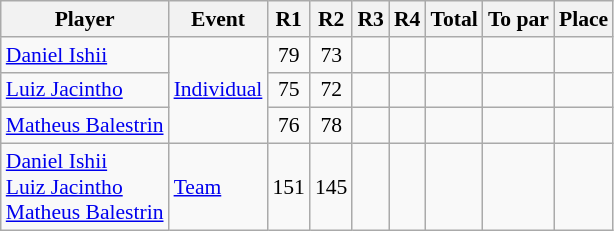<table class="wikitable" style="font-size:90%">
<tr>
<th>Player</th>
<th>Event</th>
<th>R1</th>
<th>R2</th>
<th>R3</th>
<th>R4</th>
<th>Total</th>
<th>To par</th>
<th>Place</th>
</tr>
<tr>
<td align=left><a href='#'>Daniel Ishii</a></td>
<td rowspan=3><a href='#'>Individual</a></td>
<td align=center>79</td>
<td align=center>73</td>
<td align=center></td>
<td></td>
<td align=center></td>
<td align=center></td>
<td align=center></td>
</tr>
<tr>
<td align=left><a href='#'>Luiz Jacintho</a></td>
<td align=center>75</td>
<td align=center>72</td>
<td align=center></td>
<td align=center></td>
<td align=center></td>
<td align=center></td>
<td align=center></td>
</tr>
<tr>
<td align=left><a href='#'>Matheus Balestrin</a></td>
<td align=center>76</td>
<td align=center>78</td>
<td align=center></td>
<td align=center></td>
<td align=center></td>
<td align=center></td>
<td align=center></td>
</tr>
<tr>
<td align=left><a href='#'>Daniel Ishii</a><br><a href='#'>Luiz Jacintho</a><br><a href='#'>Matheus Balestrin</a></td>
<td><a href='#'>Team</a></td>
<td align=center>151</td>
<td align=center>145</td>
<td align=center></td>
<td align=center></td>
<td align=center></td>
<td align=center></td>
<td align=center></td>
</tr>
</table>
